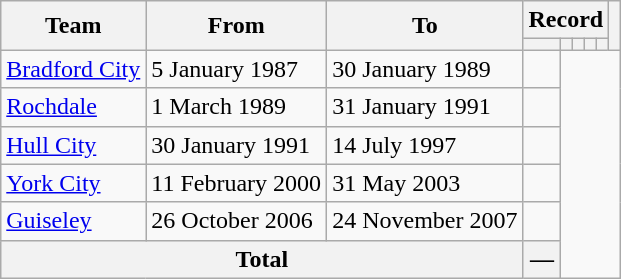<table class="wikitable" style="text-align: center">
<tr>
<th rowspan=2>Team</th>
<th rowspan=2>From</th>
<th rowspan=2>To</th>
<th colspan=5>Record</th>
<th rowspan=2></th>
</tr>
<tr>
<th></th>
<th></th>
<th></th>
<th></th>
<th></th>
</tr>
<tr>
<td align=left><a href='#'>Bradford City</a></td>
<td align=left>5 January 1987</td>
<td align=left>30 January 1989<br></td>
<td></td>
</tr>
<tr>
<td align=left><a href='#'>Rochdale</a></td>
<td align=left>1 March 1989</td>
<td align=left>31 January 1991<br></td>
<td></td>
</tr>
<tr>
<td align=left><a href='#'>Hull City</a></td>
<td align=left>30 January 1991</td>
<td align=left>14 July 1997<br></td>
<td></td>
</tr>
<tr>
<td align=left><a href='#'>York City</a></td>
<td align=left>11 February 2000</td>
<td align=left>31 May 2003<br></td>
<td></td>
</tr>
<tr>
<td align=left><a href='#'>Guiseley</a></td>
<td align=left>26 October 2006</td>
<td align=left>24 November 2007<br></td>
<td></td>
</tr>
<tr>
<th colspan=3>Total<br></th>
<th>—</th>
</tr>
</table>
